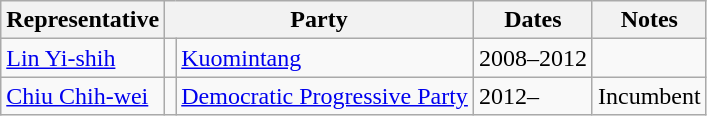<table class=wikitable>
<tr valign=bottom>
<th>Representative</th>
<th colspan="2">Party</th>
<th>Dates</th>
<th>Notes</th>
</tr>
<tr>
<td><a href='#'>Lin Yi-shih</a></td>
<td bgcolor=></td>
<td><a href='#'>Kuomintang</a></td>
<td>2008–2012</td>
<td></td>
</tr>
<tr>
<td><a href='#'>Chiu Chih-wei</a></td>
<td bgcolor=></td>
<td><a href='#'>Democratic Progressive Party</a></td>
<td>2012–</td>
<td>Incumbent</td>
</tr>
</table>
